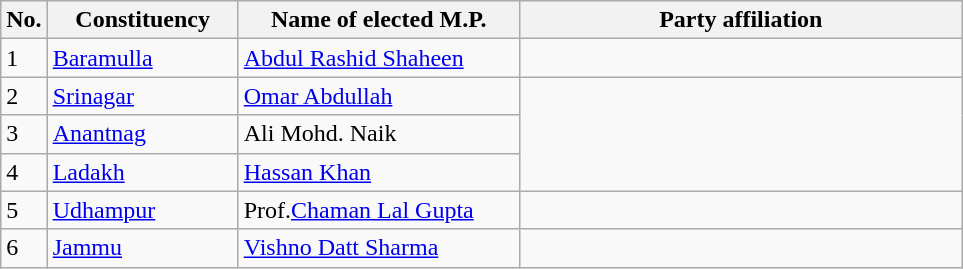<table class="sortable wikitable">
<tr>
<th>No.</th>
<th style="width:120px">Constituency</th>
<th style="width:180px">Name of elected M.P.</th>
<th colspan="2" style="width:18em">Party affiliation</th>
</tr>
<tr>
<td>1</td>
<td><a href='#'>Baramulla</a></td>
<td><a href='#'>Abdul Rashid Shaheen</a></td>
<td></td>
</tr>
<tr>
<td>2</td>
<td><a href='#'>Srinagar</a></td>
<td><a href='#'>Omar Abdullah</a></td>
</tr>
<tr>
<td>3</td>
<td><a href='#'>Anantnag</a></td>
<td>Ali Mohd. Naik</td>
</tr>
<tr>
<td>4</td>
<td><a href='#'>Ladakh</a></td>
<td><a href='#'>Hassan Khan</a></td>
</tr>
<tr>
<td>5</td>
<td><a href='#'>Udhampur</a></td>
<td>Prof.<a href='#'>Chaman Lal Gupta</a></td>
<td></td>
</tr>
<tr>
<td>6</td>
<td><a href='#'>Jammu</a></td>
<td><a href='#'>Vishno Datt Sharma</a></td>
</tr>
</table>
